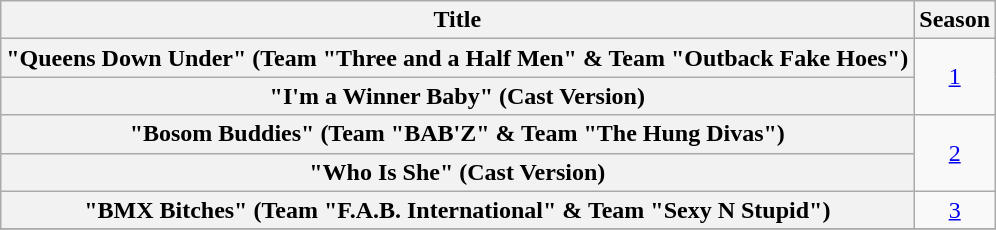<table class="wikitable plainrowheaders" style="text-align:center;">
<tr>
<th scope="col">Title</th>
<th scope="col">Season</th>
</tr>
<tr>
<th scope="row">"Queens Down Under" (Team "Three and a Half Men" & Team "Outback Fake Hoes")</th>
<td rowspan="2"><a href='#'>1</a></td>
</tr>
<tr>
<th scope="row">"I'm a Winner Baby" (Cast Version)</th>
</tr>
<tr>
<th scope="row">"Bosom Buddies" (Team "BAB'Z" & Team "The Hung Divas")</th>
<td rowspan="2"><a href='#'>2</a></td>
</tr>
<tr>
<th scope="row">"Who Is She" (Cast Version)</th>
</tr>
<tr>
<th scope="row">"BMX Bitches" (Team "F.A.B. International" & Team "Sexy N Stupid")</th>
<td rowspan="1"><a href='#'>3</a></td>
</tr>
<tr>
</tr>
</table>
